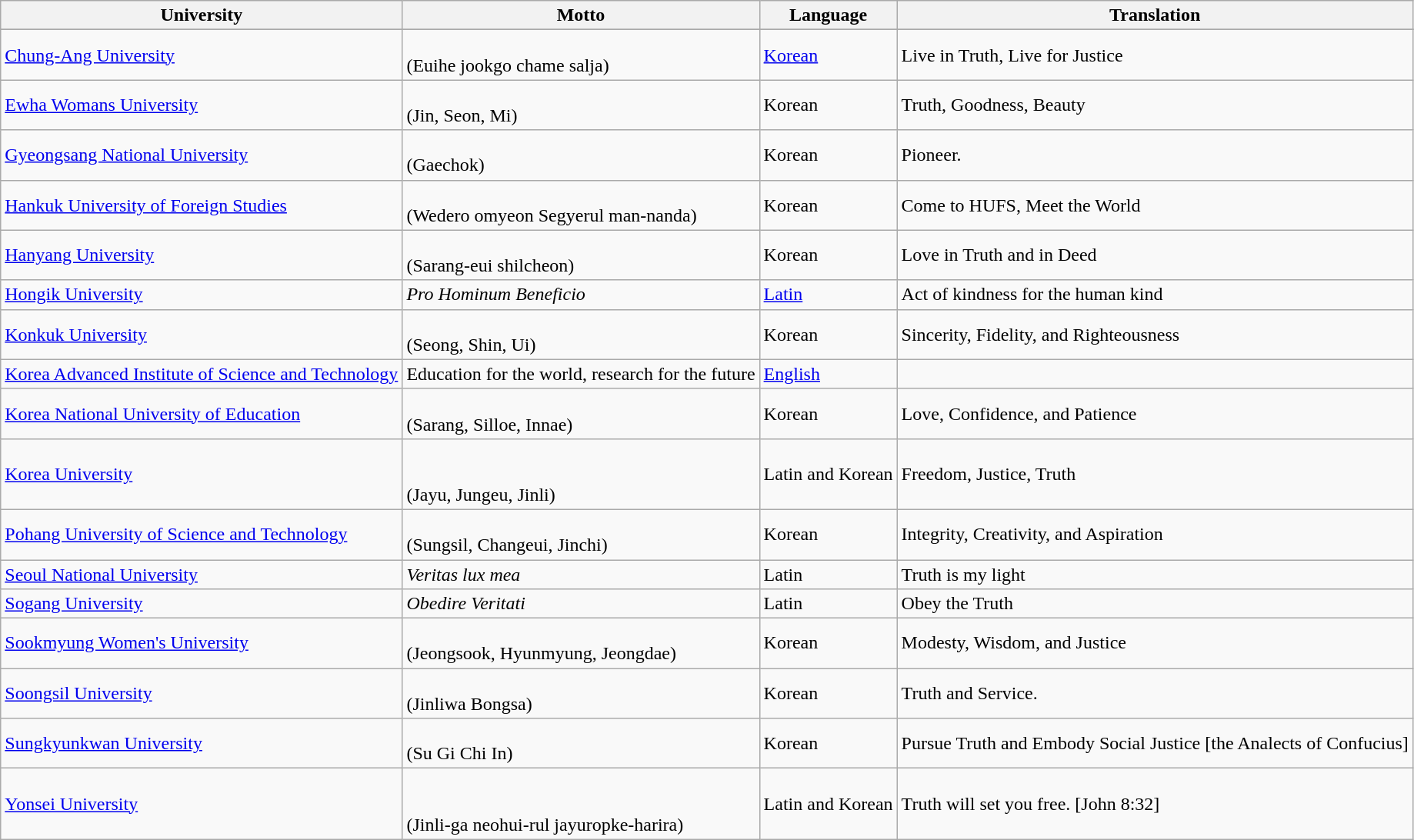<table class="wikitable sortable plainrowheaders">
<tr>
<th>University</th>
<th>Motto</th>
<th>Language</th>
<th>Translation</th>
</tr>
<tr>
</tr>
<tr>
<td><a href='#'>Chung-Ang University</a></td>
<td> <br>(Euihe jookgo chame salja)</td>
<td><a href='#'>Korean</a></td>
<td>Live in Truth, Live for Justice</td>
</tr>
<tr>
<td><a href='#'>Ewha Womans University</a></td>
<td> <br>(Jin, Seon, Mi)</td>
<td>Korean</td>
<td>Truth, Goodness, Beauty</td>
</tr>
<tr>
<td><a href='#'>Gyeongsang National University</a></td>
<td> <br>(Gaechok)</td>
<td>Korean</td>
<td>Pioneer.</td>
</tr>
<tr>
<td><a href='#'>Hankuk University of Foreign Studies</a></td>
<td> <br>(Wedero omyeon Segyerul man-nanda)</td>
<td>Korean</td>
<td>Come to HUFS, Meet the World</td>
</tr>
<tr>
<td><a href='#'>Hanyang University</a></td>
<td> <br>(Sarang-eui shilcheon)</td>
<td>Korean</td>
<td>Love in Truth and in Deed</td>
</tr>
<tr>
<td><a href='#'>Hongik University</a></td>
<td><em>Pro Hominum Beneficio</em></td>
<td><a href='#'>Latin</a></td>
<td>Act of kindness for the human kind</td>
</tr>
<tr>
<td><a href='#'>Konkuk University</a></td>
<td> <br>(Seong, Shin, Ui)</td>
<td>Korean</td>
<td>Sincerity, Fidelity, and Righteousness</td>
</tr>
<tr>
<td><a href='#'>Korea Advanced Institute of Science and Technology</a></td>
<td>Education for the world, research for the future</td>
<td><a href='#'>English</a></td>
<td></td>
</tr>
<tr>
<td><a href='#'>Korea National University of Education</a></td>
<td> <br>(Sarang, Silloe, Innae)</td>
<td>Korean</td>
<td>Love, Confidence, and Patience</td>
</tr>
<tr>
<td><a href='#'>Korea University</a></td>
<td> <br> <br>(Jayu, Jungeu, Jinli)</td>
<td>Latin and Korean</td>
<td>Freedom, Justice, Truth</td>
</tr>
<tr>
<td><a href='#'>Pohang University of Science and Technology</a></td>
<td> <br>(Sungsil, Changeui, Jinchi)</td>
<td>Korean</td>
<td>Integrity, Creativity, and Aspiration</td>
</tr>
<tr>
<td><a href='#'>Seoul National University</a></td>
<td><em>Veritas lux mea</em></td>
<td>Latin</td>
<td>Truth is my light</td>
</tr>
<tr>
<td><a href='#'>Sogang University</a></td>
<td><em>Obedire Veritati</em></td>
<td>Latin</td>
<td>Obey the Truth</td>
</tr>
<tr>
<td><a href='#'>Sookmyung Women's University</a></td>
<td> <br>(Jeongsook, Hyunmyung, Jeongdae)</td>
<td>Korean</td>
<td>Modesty, Wisdom, and Justice</td>
</tr>
<tr>
<td><a href='#'>Soongsil University</a></td>
<td> <br>(Jinliwa Bongsa)</td>
<td>Korean</td>
<td>Truth and Service.</td>
</tr>
<tr>
<td><a href='#'>Sungkyunkwan University</a></td>
<td> <br>(Su Gi Chi In)</td>
<td>Korean</td>
<td>Pursue Truth and Embody Social Justice [the Analects of Confucius]</td>
</tr>
<tr>
<td><a href='#'>Yonsei University</a></td>
<td> <br> <br>(Jinli-ga neohui-rul jayuropke-harira)</td>
<td>Latin and Korean</td>
<td>Truth will set you free. [John 8:32]</td>
</tr>
</table>
